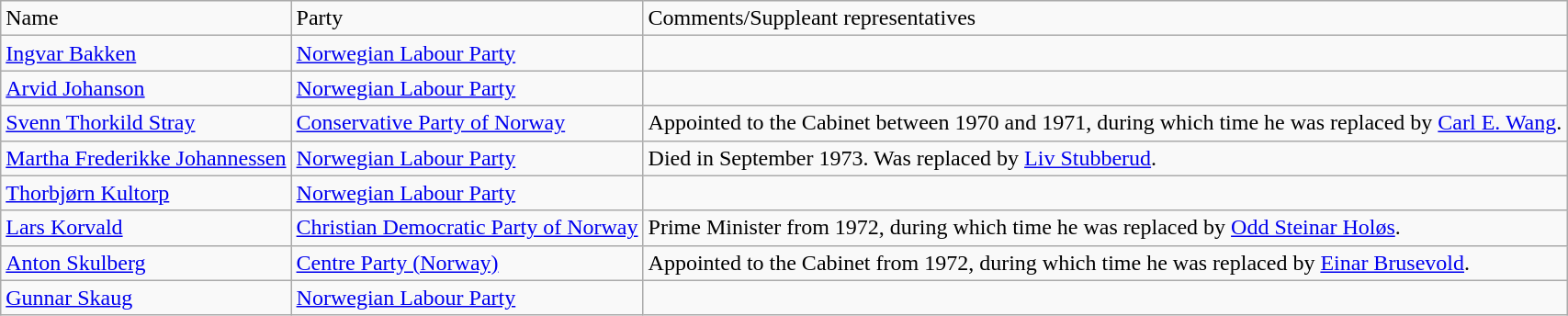<table class="wikitable">
<tr>
<td>Name</td>
<td>Party</td>
<td>Comments/Suppleant representatives</td>
</tr>
<tr>
<td><a href='#'>Ingvar Bakken</a></td>
<td><a href='#'>Norwegian Labour Party</a></td>
<td></td>
</tr>
<tr>
<td><a href='#'>Arvid Johanson</a></td>
<td><a href='#'>Norwegian Labour Party</a></td>
<td></td>
</tr>
<tr>
<td><a href='#'>Svenn Thorkild Stray</a></td>
<td><a href='#'>Conservative Party of Norway</a></td>
<td>Appointed to the Cabinet between 1970 and 1971, during which time he was replaced by <a href='#'>Carl E. Wang</a>.</td>
</tr>
<tr>
<td><a href='#'>Martha Frederikke Johannessen</a></td>
<td><a href='#'>Norwegian Labour Party</a></td>
<td>Died in September 1973. Was replaced by <a href='#'>Liv Stubberud</a>.</td>
</tr>
<tr>
<td><a href='#'>Thorbjørn Kultorp</a></td>
<td><a href='#'>Norwegian Labour Party</a></td>
<td></td>
</tr>
<tr>
<td><a href='#'>Lars Korvald</a></td>
<td><a href='#'>Christian Democratic Party of Norway</a></td>
<td>Prime Minister from 1972, during which time he was replaced by <a href='#'>Odd Steinar Holøs</a>.</td>
</tr>
<tr>
<td><a href='#'>Anton Skulberg</a></td>
<td><a href='#'>Centre Party (Norway)</a></td>
<td>Appointed to the Cabinet from 1972, during which time he was replaced by <a href='#'>Einar Brusevold</a>.</td>
</tr>
<tr>
<td><a href='#'>Gunnar Skaug</a></td>
<td><a href='#'>Norwegian Labour Party</a></td>
<td></td>
</tr>
</table>
